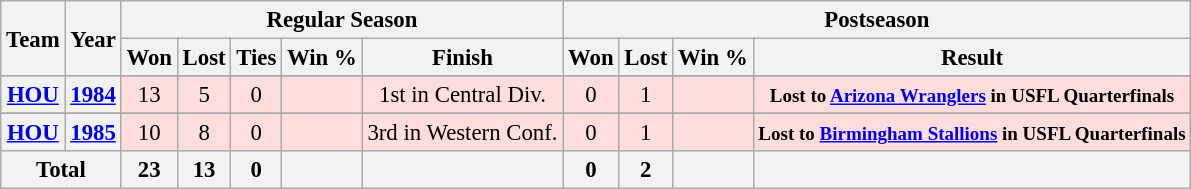<table class="wikitable" style="font-size: 95%; text-align:center;">
<tr>
<th rowspan="2">Team</th>
<th rowspan="2">Year</th>
<th colspan="5">Regular Season</th>
<th colspan="4">Postseason</th>
</tr>
<tr>
<th>Won</th>
<th>Lost</th>
<th>Ties</th>
<th>Win %</th>
<th>Finish</th>
<th>Won</th>
<th>Lost</th>
<th>Win %</th>
<th>Result</th>
</tr>
<tr>
</tr>
<tr style="background:#fdd;">
<th><a href='#'>HOU</a></th>
<th><a href='#'>1984</a></th>
<td>13</td>
<td>5</td>
<td>0</td>
<td></td>
<td>1st in Central Div.</td>
<td>0</td>
<td>1</td>
<td></td>
<td><small><strong>Lost to <a href='#'>Arizona Wranglers</a> in USFL Quarterfinals</strong></small></td>
</tr>
<tr>
</tr>
<tr style="background:#fdd;">
<th><a href='#'>HOU</a></th>
<th><a href='#'>1985</a></th>
<td>10</td>
<td>8</td>
<td>0</td>
<td></td>
<td>3rd in Western Conf.</td>
<td>0</td>
<td>1</td>
<td></td>
<td><small><strong>Lost to <a href='#'>Birmingham Stallions</a> in USFL Quarterfinals</strong></small></td>
</tr>
<tr>
<th colspan="2">Total</th>
<th>23</th>
<th>13</th>
<th>0</th>
<th></th>
<th></th>
<th>0</th>
<th>2</th>
<th></th>
<th></th>
</tr>
</table>
